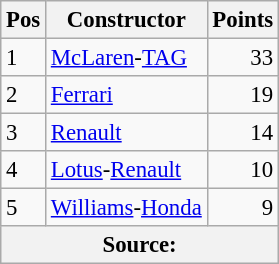<table class="wikitable" style="font-size: 95%;">
<tr>
<th>Pos</th>
<th>Constructor</th>
<th>Points</th>
</tr>
<tr>
<td>1</td>
<td> <a href='#'>McLaren</a>-<a href='#'>TAG</a></td>
<td align="right">33</td>
</tr>
<tr>
<td>2</td>
<td> <a href='#'>Ferrari</a></td>
<td align="right">19</td>
</tr>
<tr>
<td>3</td>
<td> <a href='#'>Renault</a></td>
<td align="right">14</td>
</tr>
<tr>
<td>4</td>
<td> <a href='#'>Lotus</a>-<a href='#'>Renault</a></td>
<td align="right">10</td>
</tr>
<tr>
<td>5</td>
<td> <a href='#'>Williams</a>-<a href='#'>Honda</a></td>
<td align="right">9</td>
</tr>
<tr>
<th colspan=4>Source: </th>
</tr>
</table>
